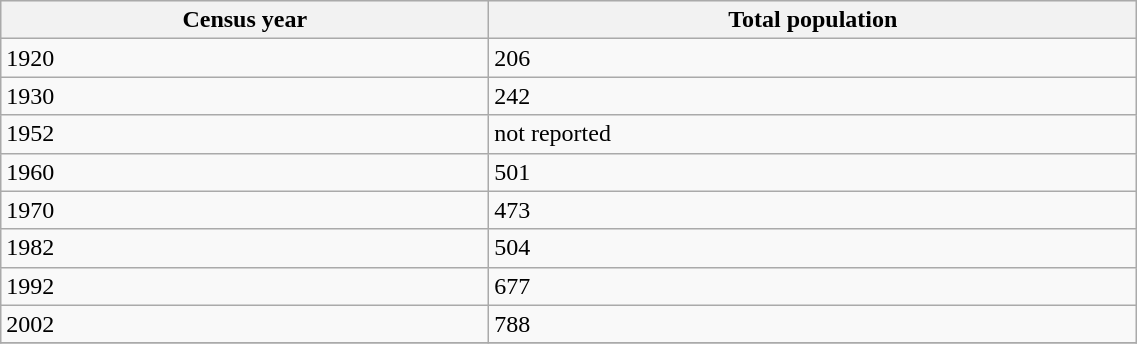<table class="wikitable" border="1" align="center" width=60%>
<tr bgcolor="#ececec">
<th>Census year</th>
<th>Total population</th>
</tr>
<tr>
<td>1920</td>
<td>206</td>
</tr>
<tr>
<td>1930</td>
<td>242</td>
</tr>
<tr>
<td>1952</td>
<td>not reported</td>
</tr>
<tr>
<td>1960</td>
<td>501</td>
</tr>
<tr>
<td>1970</td>
<td>473</td>
</tr>
<tr>
<td>1982</td>
<td>504</td>
</tr>
<tr>
<td>1992</td>
<td>677</td>
</tr>
<tr>
<td>2002</td>
<td>788</td>
</tr>
<tr>
</tr>
</table>
